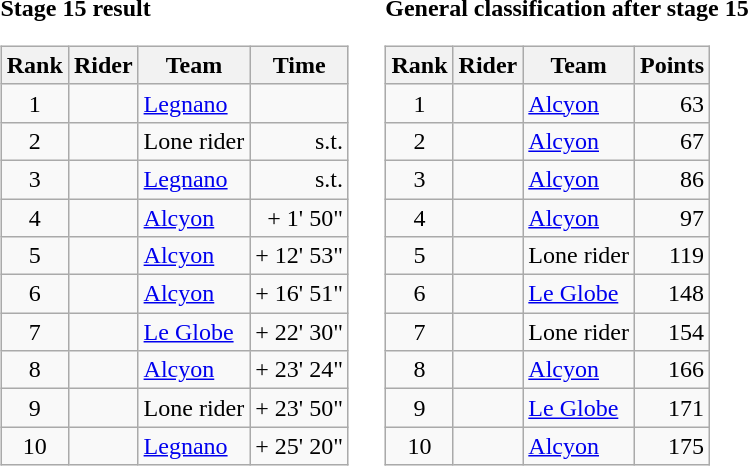<table>
<tr>
<td><strong>Stage 15 result</strong><br><table class="wikitable">
<tr>
<th scope="col">Rank</th>
<th scope="col">Rider</th>
<th scope="col">Team</th>
<th scope="col">Time</th>
</tr>
<tr>
<td style="text-align:center;">1</td>
<td></td>
<td><a href='#'>Legnano</a></td>
<td style="text-align:right;"></td>
</tr>
<tr>
<td style="text-align:center;">2</td>
<td></td>
<td>Lone rider</td>
<td style="text-align:right;">s.t.</td>
</tr>
<tr>
<td style="text-align:center;">3</td>
<td></td>
<td><a href='#'>Legnano</a></td>
<td style="text-align:right;">s.t.</td>
</tr>
<tr>
<td style="text-align:center;">4</td>
<td></td>
<td><a href='#'>Alcyon</a></td>
<td style="text-align:right;">+ 1' 50"</td>
</tr>
<tr>
<td style="text-align:center;">5</td>
<td></td>
<td><a href='#'>Alcyon</a></td>
<td style="text-align:right;">+ 12' 53"</td>
</tr>
<tr>
<td style="text-align:center;">6</td>
<td></td>
<td><a href='#'>Alcyon</a></td>
<td style="text-align:right;">+ 16' 51"</td>
</tr>
<tr>
<td style="text-align:center;">7</td>
<td></td>
<td><a href='#'>Le Globe</a></td>
<td style="text-align:right;">+ 22' 30"</td>
</tr>
<tr>
<td style="text-align:center;">8</td>
<td></td>
<td><a href='#'>Alcyon</a></td>
<td style="text-align:right;">+ 23' 24"</td>
</tr>
<tr>
<td style="text-align:center;">9</td>
<td></td>
<td>Lone rider</td>
<td style="text-align:right;">+ 23' 50"</td>
</tr>
<tr>
<td style="text-align:center;">10</td>
<td></td>
<td><a href='#'>Legnano</a></td>
<td style="text-align:right;">+ 25' 20"</td>
</tr>
</table>
</td>
<td></td>
<td><strong>General classification after stage 15</strong><br><table class="wikitable">
<tr>
<th scope="col">Rank</th>
<th scope="col">Rider</th>
<th scope="col">Team</th>
<th scope="col">Points</th>
</tr>
<tr>
<td style="text-align:center;">1</td>
<td></td>
<td><a href='#'>Alcyon</a></td>
<td style="text-align:right;">63</td>
</tr>
<tr>
<td style="text-align:center;">2</td>
<td></td>
<td><a href='#'>Alcyon</a></td>
<td style="text-align:right;">67</td>
</tr>
<tr>
<td style="text-align:center;">3</td>
<td></td>
<td><a href='#'>Alcyon</a></td>
<td style="text-align:right;">86</td>
</tr>
<tr>
<td style="text-align:center;">4</td>
<td></td>
<td><a href='#'>Alcyon</a></td>
<td style="text-align:right;">97</td>
</tr>
<tr>
<td style="text-align:center;">5</td>
<td></td>
<td>Lone rider</td>
<td style="text-align:right;">119</td>
</tr>
<tr>
<td style="text-align:center;">6</td>
<td></td>
<td><a href='#'>Le Globe</a></td>
<td style="text-align:right;">148</td>
</tr>
<tr>
<td style="text-align:center;">7</td>
<td></td>
<td>Lone rider</td>
<td style="text-align:right;">154</td>
</tr>
<tr>
<td style="text-align:center;">8</td>
<td></td>
<td><a href='#'>Alcyon</a></td>
<td style="text-align:right;">166</td>
</tr>
<tr>
<td style="text-align:center;">9</td>
<td></td>
<td><a href='#'>Le Globe</a></td>
<td style="text-align:right;">171</td>
</tr>
<tr>
<td style="text-align:center;">10</td>
<td></td>
<td><a href='#'>Alcyon</a></td>
<td style="text-align:right;">175</td>
</tr>
</table>
</td>
</tr>
</table>
